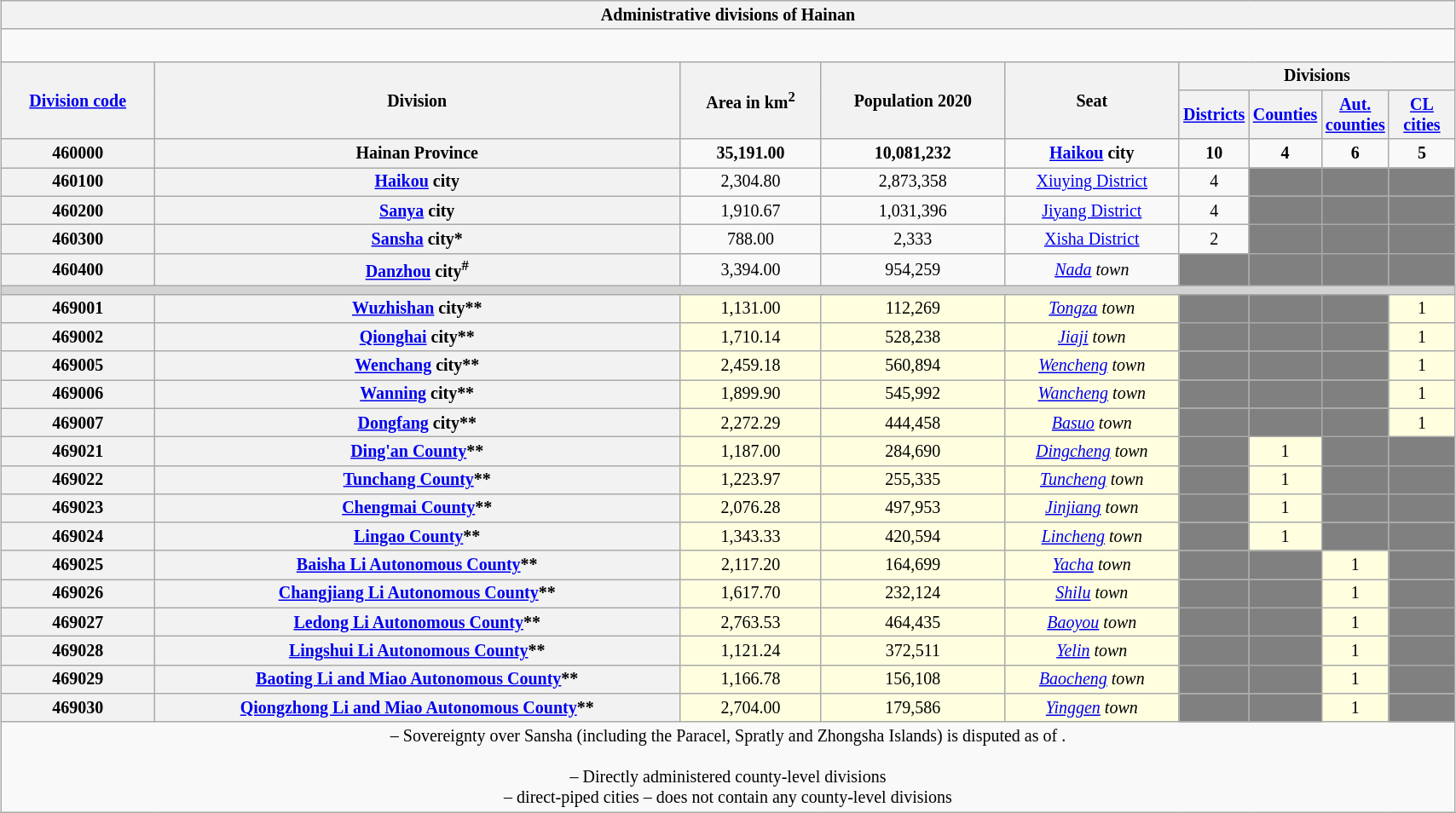<table class="wikitable" style="margin:1em auto 1em auto; width:90%; font-size:smaller; text-align:center">
<tr>
<th colspan="9">Administrative divisions of Hainan</th>
</tr>
<tr>
<td colspan="9" style="font-size:larger"><div><br>





















</div></td>
</tr>
<tr>
<th ! scope="col" rowspan="2"><a href='#'>Division code</a></th>
<th ! scope="col" rowspan="2">Division</th>
<th ! scope="col" rowspan="2">Area in km<sup>2</sup></th>
<th ! scope="col" rowspan="2">Population 2020</th>
<th ! scope="col" rowspan="2">Seat</th>
<th ! scope="col" colspan="4">Divisions</th>
</tr>
<tr>
<th ! scope="col" width="45"><a href='#'>Districts</a></th>
<th ! scope="col" width="45"><a href='#'>Counties</a></th>
<th ! scope="col" width="45"><a href='#'>Aut. counties</a></th>
<th ! scope="col" width="45"><a href='#'>CL cities</a></th>
</tr>
<tr style="font-weight: bold">
<th>460000</th>
<th>Hainan Province</th>
<td>35,191.00</td>
<td>10,081,232</td>
<td><a href='#'>Haikou</a> city</td>
<td>10</td>
<td>4</td>
<td>6</td>
<td>5</td>
</tr>
<tr>
<th>460100</th>
<th><a href='#'>Haikou</a> city</th>
<td>2,304.80</td>
<td>2,873,358</td>
<td><a href='#'>Xiuying District</a></td>
<td>4</td>
<td bgcolor="grey"></td>
<td bgcolor="grey"></td>
<td bgcolor="grey"></td>
</tr>
<tr>
<th>460200</th>
<th><a href='#'>Sanya</a> city</th>
<td>1,910.67</td>
<td>1,031,396</td>
<td><a href='#'>Jiyang District</a></td>
<td>4</td>
<td bgcolor="grey"></td>
<td bgcolor="grey"></td>
<td bgcolor="grey"></td>
</tr>
<tr>
<th>460300</th>
<th><a href='#'>Sansha</a> city*</th>
<td>788.00</td>
<td>2,333</td>
<td><a href='#'>Xisha District</a></td>
<td>2</td>
<td bgcolor="grey"></td>
<td bgcolor="grey"></td>
<td bgcolor="grey"></td>
</tr>
<tr>
<th>460400</th>
<th><a href='#'>Danzhou</a> city<sup>#</sup></th>
<td>3,394.00</td>
<td>954,259</td>
<td><em><a href='#'>Nada</a> town</em></td>
<td bgcolor="grey"></td>
<td bgcolor="grey"></td>
<td bgcolor="grey"></td>
<td bgcolor="grey"></td>
</tr>
<tr style = "background:lightgrey; height: 2pt">
<td colspan = "12"></td>
</tr>
<tr bgcolor="lightyellow">
<th>469001</th>
<th><a href='#'>Wuzhishan</a> city**</th>
<td>1,131.00</td>
<td>112,269</td>
<td><em><a href='#'>Tongza</a> town</em></td>
<td bgcolor="grey"></td>
<td bgcolor="grey"></td>
<td bgcolor="grey"></td>
<td>1</td>
</tr>
<tr bgcolor="lightyellow">
<th>469002</th>
<th><a href='#'>Qionghai</a> city**</th>
<td>1,710.14</td>
<td>528,238</td>
<td><em><a href='#'>Jiaji</a> town</em></td>
<td bgcolor="grey"></td>
<td bgcolor="grey"></td>
<td bgcolor="grey"></td>
<td>1</td>
</tr>
<tr bgcolor="lightyellow">
<th>469005</th>
<th><a href='#'>Wenchang</a> city**</th>
<td>2,459.18</td>
<td>560,894</td>
<td><em><a href='#'>Wencheng</a> town</em></td>
<td bgcolor="grey"></td>
<td bgcolor="grey"></td>
<td bgcolor="grey"></td>
<td>1</td>
</tr>
<tr bgcolor="lightyellow">
<th>469006</th>
<th><a href='#'>Wanning</a> city**</th>
<td>1,899.90</td>
<td>545,992</td>
<td><em><a href='#'>Wancheng</a> town</em></td>
<td bgcolor="grey"></td>
<td bgcolor="grey"></td>
<td bgcolor="grey"></td>
<td>1</td>
</tr>
<tr bgcolor="lightyellow">
<th>469007</th>
<th><a href='#'>Dongfang</a> city**</th>
<td>2,272.29</td>
<td>444,458</td>
<td><em><a href='#'>Basuo</a> town</em></td>
<td bgcolor="grey"></td>
<td bgcolor="grey"></td>
<td bgcolor="grey"></td>
<td>1</td>
</tr>
<tr bgcolor="lightyellow">
<th>469021</th>
<th><a href='#'>Ding'an County</a>**</th>
<td>1,187.00</td>
<td>284,690</td>
<td><em><a href='#'>Dingcheng</a> town</em></td>
<td bgcolor="grey"></td>
<td>1</td>
<td bgcolor="grey"></td>
<td bgcolor="grey"></td>
</tr>
<tr bgcolor="lightyellow">
<th>469022</th>
<th><a href='#'>Tunchang County</a>**</th>
<td>1,223.97</td>
<td>255,335</td>
<td><em><a href='#'>Tuncheng</a> town</em></td>
<td bgcolor="grey"></td>
<td>1</td>
<td bgcolor="grey"></td>
<td bgcolor="grey"></td>
</tr>
<tr bgcolor="lightyellow">
<th>469023</th>
<th><a href='#'>Chengmai County</a>**</th>
<td>2,076.28</td>
<td>497,953</td>
<td><em><a href='#'>Jinjiang</a> town</em></td>
<td bgcolor="grey"></td>
<td>1</td>
<td bgcolor="grey"></td>
<td bgcolor="grey"></td>
</tr>
<tr bgcolor="lightyellow">
<th>469024</th>
<th><a href='#'>Lingao County</a>**</th>
<td>1,343.33</td>
<td>420,594</td>
<td><em><a href='#'>Lincheng</a> town</em></td>
<td bgcolor="grey"></td>
<td>1</td>
<td bgcolor="grey"></td>
<td bgcolor="grey"></td>
</tr>
<tr bgcolor="lightyellow">
<th>469025</th>
<th><a href='#'>Baisha Li Autonomous County</a>**</th>
<td>2,117.20</td>
<td>164,699</td>
<td><em><a href='#'>Yacha</a> town</em></td>
<td bgcolor="grey"></td>
<td bgcolor="grey"></td>
<td>1</td>
<td bgcolor="grey"></td>
</tr>
<tr bgcolor="lightyellow">
<th>469026</th>
<th><a href='#'>Changjiang Li Autonomous County</a>**</th>
<td>1,617.70</td>
<td>232,124</td>
<td><em><a href='#'>Shilu</a> town</em></td>
<td bgcolor="grey"></td>
<td bgcolor="grey"></td>
<td>1</td>
<td bgcolor="grey"></td>
</tr>
<tr bgcolor="lightyellow">
<th>469027</th>
<th><a href='#'>Ledong Li Autonomous County</a>**</th>
<td>2,763.53</td>
<td>464,435</td>
<td><em><a href='#'>Baoyou</a> town</em></td>
<td bgcolor="grey"></td>
<td bgcolor="grey"></td>
<td>1</td>
<td bgcolor="grey"></td>
</tr>
<tr bgcolor="lightyellow">
<th>469028</th>
<th><a href='#'>Lingshui Li Autonomous County</a>**</th>
<td>1,121.24</td>
<td>372,511</td>
<td><em><a href='#'>Yelin</a> town</em></td>
<td bgcolor="grey"></td>
<td bgcolor="grey"></td>
<td>1</td>
<td bgcolor="grey"></td>
</tr>
<tr bgcolor="lightyellow">
<th>469029</th>
<th><a href='#'>Baoting Li and Miao Autonomous County</a>**</th>
<td>1,166.78</td>
<td>156,108</td>
<td><em><a href='#'>Baocheng</a> town</em></td>
<td bgcolor="grey"></td>
<td bgcolor="grey"></td>
<td>1</td>
<td bgcolor="grey"></td>
</tr>
<tr bgcolor="lightyellow">
<th>469030</th>
<th><a href='#'>Qiongzhong Li and Miao Autonomous County</a>**</th>
<td>2,704.00</td>
<td>179,586</td>
<td><em><a href='#'>Yinggen</a> town</em></td>
<td bgcolor="grey"></td>
<td bgcolor="grey"></td>
<td>1</td>
<td bgcolor="grey"></td>
</tr>
<tr>
<td colspan = "12"> – Sovereignty over Sansha (including the Paracel, Spratly and Zhongsha Islands) is disputed as of   .<br><br> – Directly administered county-level divisions<br> – direct-piped cities – does not contain any county-level divisions</td>
</tr>
</table>
